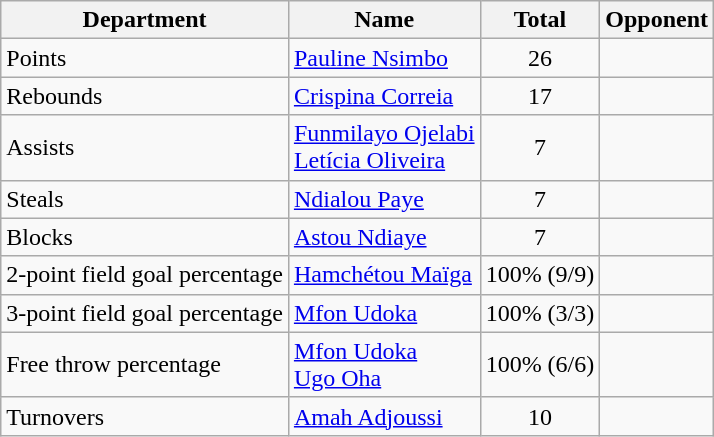<table class=wikitable>
<tr>
<th>Department</th>
<th>Name</th>
<th>Total</th>
<th>Opponent</th>
</tr>
<tr>
<td>Points</td>
<td> <a href='#'>Pauline Nsimbo</a></td>
<td align=center>26</td>
<td></td>
</tr>
<tr>
<td>Rebounds</td>
<td> <a href='#'>Crispina Correia</a></td>
<td align=center>17</td>
<td></td>
</tr>
<tr>
<td>Assists</td>
<td> <a href='#'>Funmilayo Ojelabi</a><br> <a href='#'>Letícia Oliveira</a></td>
<td align=center>7</td>
<td><br></td>
</tr>
<tr>
<td>Steals</td>
<td> <a href='#'>Ndialou Paye</a></td>
<td align=center>7</td>
<td></td>
</tr>
<tr>
<td>Blocks</td>
<td> <a href='#'>Astou Ndiaye</a></td>
<td align=center>7</td>
<td></td>
</tr>
<tr>
<td>2-point field goal percentage</td>
<td> <a href='#'>Hamchétou Maïga</a></td>
<td align=center>100% (9/9)</td>
<td></td>
</tr>
<tr>
<td>3-point field goal percentage</td>
<td> <a href='#'>Mfon Udoka</a></td>
<td align=center>100% (3/3)</td>
<td></td>
</tr>
<tr>
<td>Free throw percentage</td>
<td> <a href='#'>Mfon Udoka</a><br> <a href='#'>Ugo Oha</a></td>
<td align=center>100% (6/6)</td>
<td><br></td>
</tr>
<tr>
<td>Turnovers</td>
<td> <a href='#'>Amah Adjoussi</a></td>
<td align=center>10</td>
<td></td>
</tr>
</table>
